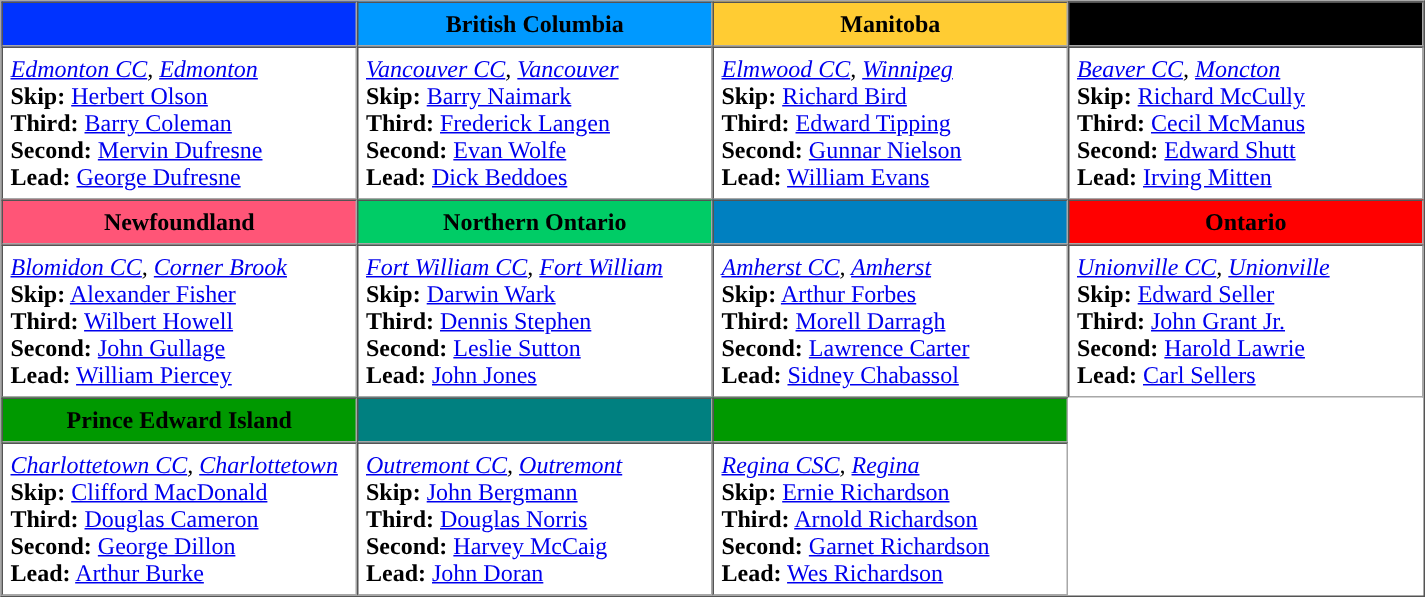<table - border=1 cellpadding=5 cellspacing=0>
<tr>
<th bgcolor=#0033FF width=200></th>
<th style="background:#09f; width:200px;">British Columbia</th>
<th style="background:#FFCC33; width:200px;">Manitoba</th>
<th bgcolor=#000000 width=200></th>
</tr>
<tr>
<td><em><a href='#'>Edmonton CC</a>, <a href='#'>Edmonton</a></em><br><strong>Skip:</strong> <a href='#'>Herbert Olson</a><br>
<strong>Third:</strong> <a href='#'>Barry Coleman</a><br>
<strong>Second:</strong> <a href='#'>Mervin Dufresne</a><br>
<strong>Lead:</strong> <a href='#'>George Dufresne</a></td>
<td><em><a href='#'>Vancouver CC</a>, <a href='#'>Vancouver</a></em><br><strong>Skip:</strong> <a href='#'>Barry Naimark</a><br>
<strong>Third:</strong> <a href='#'>Frederick Langen</a><br>
<strong>Second:</strong> <a href='#'>Evan Wolfe</a><br>
<strong>Lead:</strong> <a href='#'>Dick Beddoes</a></td>
<td><em><a href='#'>Elmwood CC</a>, <a href='#'>Winnipeg</a></em><br><strong>Skip:</strong> <a href='#'>Richard Bird</a><br>
<strong>Third:</strong> <a href='#'>Edward Tipping</a><br>
<strong>Second:</strong> <a href='#'>Gunnar Nielson</a><br>
<strong>Lead:</strong> <a href='#'>William Evans</a></td>
<td><em><a href='#'>Beaver CC</a>, <a href='#'>Moncton</a></em><br><strong>Skip:</strong> <a href='#'>Richard McCully</a><br>
<strong>Third:</strong> <a href='#'>Cecil McManus</a><br>
<strong>Second:</strong> <a href='#'>Edward Shutt</a><br>
<strong>Lead:</strong> <a href='#'>Irving Mitten</a></td>
</tr>
<tr border=1 cellpadding=5 cellspacing=0>
<th style="background:#f57; width=200">Newfoundland</th>
<th style="background:#0c6; width:200px;">Northern Ontario</th>
<th bgcolor=#0080C0 width=200></th>
<th bgcolor=#FF0000 width=225>Ontario</th>
</tr>
<tr>
<td><em><a href='#'>Blomidon CC</a>, <a href='#'>Corner Brook</a></em><br><strong>Skip:</strong> <a href='#'>Alexander Fisher</a><br>
<strong>Third:</strong> <a href='#'>Wilbert Howell</a><br>
<strong>Second:</strong> <a href='#'>John Gullage</a><br>
<strong>Lead:</strong> <a href='#'>William Piercey</a></td>
<td><em><a href='#'>Fort William CC</a>, <a href='#'>Fort William</a></em><br><strong>Skip:</strong> <a href='#'>Darwin Wark</a><br>
<strong>Third:</strong> <a href='#'>Dennis Stephen</a><br>
<strong>Second:</strong> <a href='#'>Leslie Sutton</a><br>
<strong>Lead:</strong> <a href='#'>John Jones</a></td>
<td><em><a href='#'>Amherst CC</a>, <a href='#'>Amherst</a></em><br><strong>Skip:</strong> <a href='#'>Arthur Forbes</a><br>
<strong>Third:</strong> <a href='#'>Morell Darragh</a><br>
<strong>Second:</strong> <a href='#'>Lawrence Carter</a><br>
<strong>Lead:</strong> <a href='#'>Sidney Chabassol</a></td>
<td><em><a href='#'>Unionville CC</a>, <a href='#'>Unionville</a></em><br><strong>Skip:</strong> <a href='#'>Edward Seller</a><br>
<strong>Third:</strong> <a href='#'>John Grant Jr.</a><br>
<strong>Second:</strong> <a href='#'>Harold Lawrie</a><br>
<strong>Lead:</strong> <a href='#'>Carl Sellers</a></td>
</tr>
<tr border=1 cellpadding=5 cellspacing=0>
<th style="background:#090; width:225px;">Prince Edward Island</th>
<th style="background:#008080; width:225px;"></th>
<th bgcolor=#009900 width=225></th>
</tr>
<tr>
<td><em><a href='#'>Charlottetown CC</a>, <a href='#'>Charlottetown</a></em><br><strong>Skip:</strong> <a href='#'>Clifford MacDonald</a><br>
<strong>Third:</strong> <a href='#'>Douglas Cameron</a><br>
<strong>Second:</strong> <a href='#'>George Dillon</a><br>
<strong>Lead:</strong> <a href='#'>Arthur Burke</a></td>
<td><em><a href='#'>Outremont CC</a>, <a href='#'>Outremont</a></em><br><strong>Skip:</strong> <a href='#'>John Bergmann</a><br>
<strong>Third:</strong> <a href='#'>Douglas Norris</a><br>
<strong>Second:</strong> <a href='#'>Harvey McCaig</a><br>
<strong>Lead:</strong> <a href='#'>John Doran</a></td>
<td><em><a href='#'>Regina CSC</a>, <a href='#'>Regina</a></em><br><strong>Skip:</strong> <a href='#'>Ernie Richardson</a><br>
<strong>Third:</strong> <a href='#'>Arnold Richardson</a><br>
<strong>Second:</strong> <a href='#'>Garnet Richardson</a><br>
<strong>Lead:</strong> <a href='#'>Wes Richardson</a></td>
</tr>
</table>
